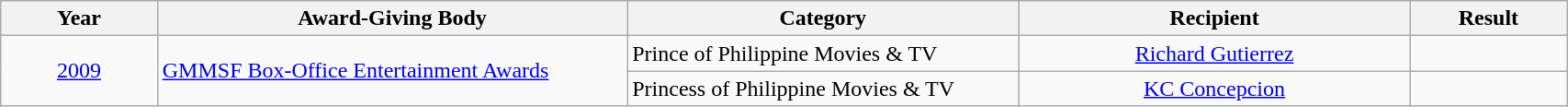<table | width="90%" class="wikitable sortable">
<tr>
<th width="10%">Year</th>
<th width="30%">Award-Giving Body</th>
<th width="25%">Category</th>
<th width="25%">Recipient</th>
<th width="10%">Result</th>
</tr>
<tr>
<td rowspan="2" align="center"><a href='#'>2009</a></td>
<td rowspan="2" align="left"><a href='#'>GMMSF Box-Office Entertainment Awards</a></td>
<td align="left">Prince of Philippine Movies & TV</td>
<td align="center"><a href='#'>Richard Gutierrez</a></td>
<td></td>
</tr>
<tr>
<td>Princess of Philippine Movies & TV</td>
<td align=center><a href='#'>KC Concepcion</a></td>
<td></td>
</tr>
</table>
